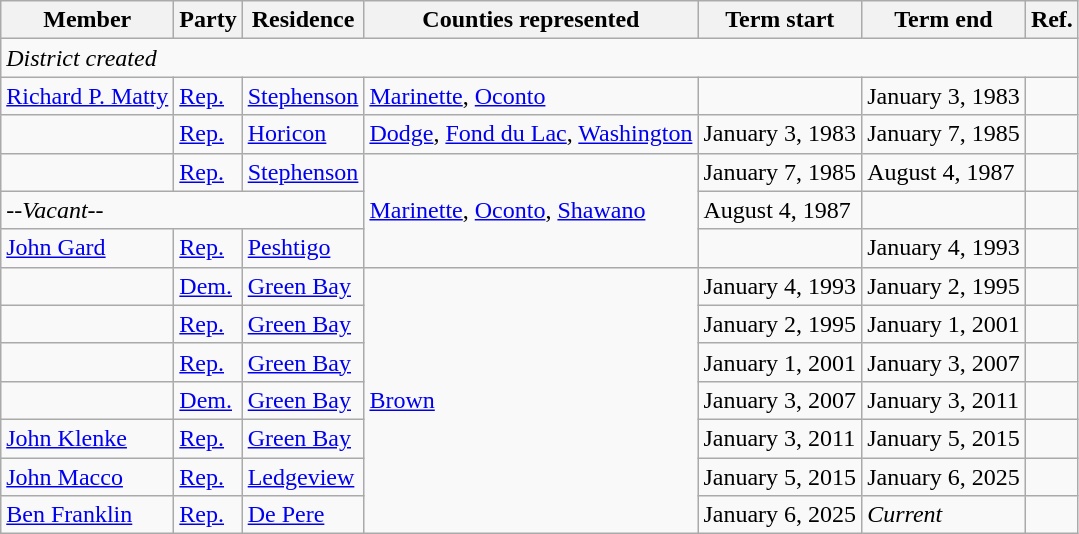<table class="wikitable">
<tr>
<th>Member</th>
<th>Party</th>
<th>Residence</th>
<th>Counties represented</th>
<th>Term start</th>
<th>Term end</th>
<th>Ref.</th>
</tr>
<tr>
<td colspan="7"><em>District created</em></td>
</tr>
<tr>
<td><a href='#'>Richard P. Matty</a></td>
<td><a href='#'>Rep.</a></td>
<td><a href='#'>Stephenson</a></td>
<td><a href='#'>Marinette</a>, <a href='#'>Oconto</a></td>
<td></td>
<td>January 3, 1983</td>
<td></td>
</tr>
<tr>
<td></td>
<td><a href='#'>Rep.</a></td>
<td><a href='#'>Horicon</a></td>
<td><a href='#'>Dodge</a>, <a href='#'>Fond du Lac</a>, <a href='#'>Washington</a></td>
<td>January 3, 1983</td>
<td>January 7, 1985</td>
<td></td>
</tr>
<tr>
<td></td>
<td><a href='#'>Rep.</a></td>
<td><a href='#'>Stephenson</a></td>
<td rowspan="3"><a href='#'>Marinette</a>, <a href='#'>Oconto</a>, <a href='#'>Shawano</a></td>
<td>January 7, 1985</td>
<td>August 4, 1987</td>
<td></td>
</tr>
<tr>
<td colspan="3"><em>--Vacant--</em></td>
<td>August 4, 1987</td>
<td></td>
<td></td>
</tr>
<tr>
<td><a href='#'>John Gard</a></td>
<td><a href='#'>Rep.</a></td>
<td><a href='#'>Peshtigo</a></td>
<td></td>
<td>January 4, 1993</td>
<td></td>
</tr>
<tr>
<td></td>
<td><a href='#'>Dem.</a></td>
<td><a href='#'>Green Bay</a></td>
<td rowspan="7"><a href='#'>Brown</a></td>
<td>January 4, 1993</td>
<td>January 2, 1995</td>
<td></td>
</tr>
<tr>
<td></td>
<td><a href='#'>Rep.</a></td>
<td><a href='#'>Green Bay</a></td>
<td>January 2, 1995</td>
<td>January 1, 2001</td>
<td></td>
</tr>
<tr>
<td></td>
<td><a href='#'>Rep.</a></td>
<td><a href='#'>Green Bay</a></td>
<td>January 1, 2001</td>
<td>January 3, 2007</td>
<td></td>
</tr>
<tr>
<td></td>
<td><a href='#'>Dem.</a></td>
<td><a href='#'>Green Bay</a></td>
<td>January 3, 2007</td>
<td>January 3, 2011</td>
<td></td>
</tr>
<tr>
<td><a href='#'>John Klenke</a></td>
<td><a href='#'>Rep.</a></td>
<td><a href='#'>Green Bay</a></td>
<td>January 3, 2011</td>
<td>January 5, 2015</td>
<td></td>
</tr>
<tr>
<td><a href='#'>John Macco</a></td>
<td><a href='#'>Rep.</a></td>
<td><a href='#'>Ledgeview</a></td>
<td>January 5, 2015</td>
<td>January 6, 2025</td>
<td></td>
</tr>
<tr>
<td><a href='#'>Ben Franklin</a></td>
<td><a href='#'>Rep.</a></td>
<td><a href='#'>De Pere</a></td>
<td>January 6, 2025</td>
<td><em>Current</em></td>
<td></td>
</tr>
</table>
